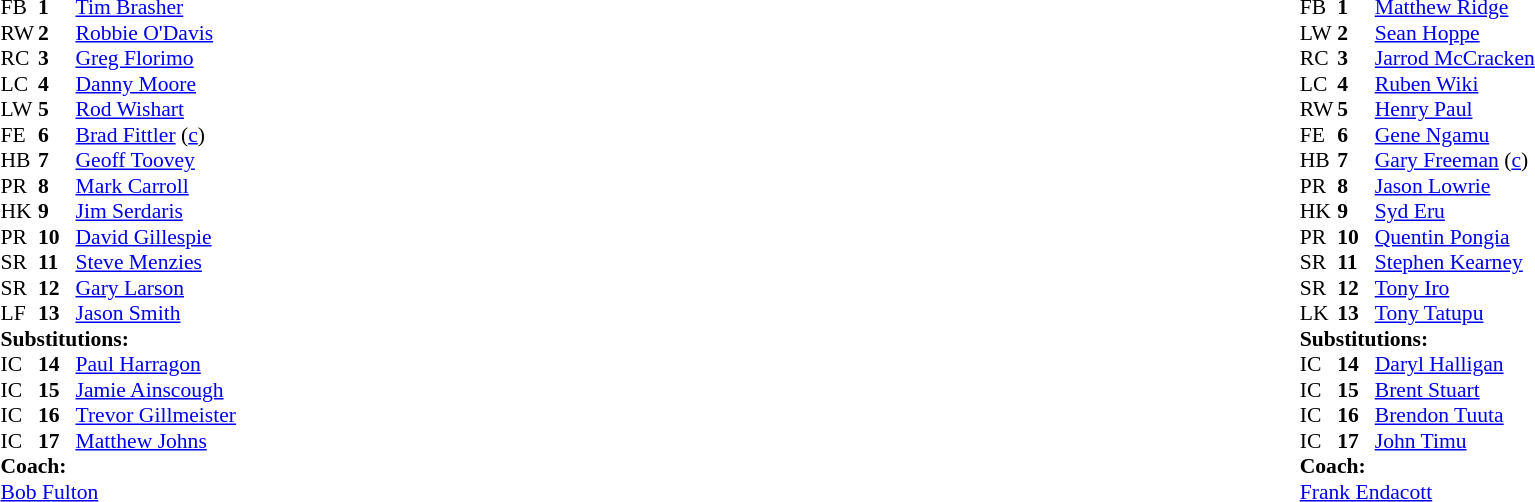<table width="100%">
<tr>
<td valign="top" width="50%"><br><table style="font-size: 90%" cellspacing="0" cellpadding="0">
<tr>
<th width="25"></th>
<th width="25"></th>
</tr>
<tr>
<td>FB</td>
<td><strong>1</strong></td>
<td><a href='#'>Tim Brasher</a></td>
</tr>
<tr>
<td>RW</td>
<td><strong>2</strong></td>
<td><a href='#'>Robbie O'Davis</a></td>
</tr>
<tr>
<td>RC</td>
<td><strong>3</strong></td>
<td><a href='#'>Greg Florimo</a></td>
</tr>
<tr>
<td>LC</td>
<td><strong>4</strong></td>
<td><a href='#'>Danny Moore</a></td>
</tr>
<tr>
<td>LW</td>
<td><strong>5</strong></td>
<td><a href='#'>Rod Wishart</a></td>
</tr>
<tr>
<td>FE</td>
<td><strong>6</strong></td>
<td><a href='#'>Brad Fittler</a> (<a href='#'>c</a>)</td>
</tr>
<tr>
<td>HB</td>
<td><strong>7</strong></td>
<td><a href='#'>Geoff Toovey</a></td>
</tr>
<tr>
<td>PR</td>
<td><strong>8</strong></td>
<td><a href='#'>Mark Carroll</a></td>
</tr>
<tr>
<td>HK</td>
<td><strong>9</strong></td>
<td><a href='#'>Jim Serdaris</a></td>
</tr>
<tr>
<td>PR</td>
<td><strong>10</strong></td>
<td><a href='#'>David Gillespie</a></td>
</tr>
<tr>
<td>SR</td>
<td><strong>11</strong></td>
<td><a href='#'>Steve Menzies</a></td>
</tr>
<tr>
<td>SR</td>
<td><strong>12</strong></td>
<td><a href='#'>Gary Larson</a></td>
</tr>
<tr>
<td>LF</td>
<td><strong>13</strong></td>
<td><a href='#'>Jason Smith</a></td>
</tr>
<tr>
<td colspan=3><strong>Substitutions:</strong></td>
</tr>
<tr>
<td>IC</td>
<td><strong>14</strong></td>
<td><a href='#'>Paul Harragon</a></td>
</tr>
<tr>
<td>IC</td>
<td><strong>15</strong></td>
<td><a href='#'>Jamie Ainscough</a></td>
</tr>
<tr>
<td>IC</td>
<td><strong>16</strong></td>
<td><a href='#'>Trevor Gillmeister</a></td>
</tr>
<tr>
<td>IC</td>
<td><strong>17</strong></td>
<td><a href='#'>Matthew Johns</a></td>
</tr>
<tr>
<td colspan=3><strong>Coach:</strong></td>
</tr>
<tr>
<td colspan="4"> <a href='#'>Bob Fulton</a></td>
</tr>
</table>
</td>
<td valign="top" width="50%"><br><table style="font-size: 90%" cellspacing="0" cellpadding="0" align="center">
<tr>
<th width="25"></th>
<th width="25"></th>
</tr>
<tr>
<td>FB</td>
<td><strong>1</strong></td>
<td><a href='#'>Matthew Ridge</a></td>
</tr>
<tr>
<td>LW</td>
<td><strong>2</strong></td>
<td><a href='#'>Sean Hoppe</a></td>
</tr>
<tr>
<td>RC</td>
<td><strong>3</strong></td>
<td><a href='#'>Jarrod McCracken</a></td>
</tr>
<tr>
<td>LC</td>
<td><strong>4</strong></td>
<td><a href='#'>Ruben Wiki</a></td>
</tr>
<tr>
<td>RW</td>
<td><strong>5</strong></td>
<td><a href='#'>Henry Paul</a></td>
</tr>
<tr>
<td>FE</td>
<td><strong>6</strong></td>
<td><a href='#'>Gene Ngamu</a></td>
</tr>
<tr>
<td>HB</td>
<td><strong>7</strong></td>
<td><a href='#'>Gary Freeman</a> (<a href='#'>c</a>)</td>
</tr>
<tr>
<td>PR</td>
<td><strong>8</strong></td>
<td><a href='#'>Jason Lowrie</a></td>
</tr>
<tr>
<td>HK</td>
<td><strong>9</strong></td>
<td><a href='#'>Syd Eru</a></td>
</tr>
<tr>
<td>PR</td>
<td><strong>10</strong></td>
<td><a href='#'>Quentin Pongia</a></td>
</tr>
<tr>
<td>SR</td>
<td><strong>11</strong></td>
<td><a href='#'>Stephen Kearney</a></td>
</tr>
<tr>
<td>SR</td>
<td><strong>12</strong></td>
<td><a href='#'>Tony Iro</a></td>
</tr>
<tr>
<td>LK</td>
<td><strong>13</strong></td>
<td><a href='#'>Tony Tatupu</a></td>
</tr>
<tr>
<td colspan=3><strong>Substitutions:</strong></td>
</tr>
<tr>
<td>IC</td>
<td><strong>14</strong></td>
<td><a href='#'>Daryl Halligan</a></td>
</tr>
<tr>
<td>IC</td>
<td><strong>15</strong></td>
<td><a href='#'>Brent Stuart</a></td>
</tr>
<tr>
<td>IC</td>
<td><strong>16</strong></td>
<td><a href='#'>Brendon Tuuta</a></td>
</tr>
<tr>
<td>IC</td>
<td><strong>17</strong></td>
<td><a href='#'>John Timu</a></td>
</tr>
<tr>
<td colspan=3><strong>Coach:</strong></td>
</tr>
<tr>
<td colspan="4"> <a href='#'>Frank Endacott</a></td>
</tr>
</table>
</td>
</tr>
</table>
